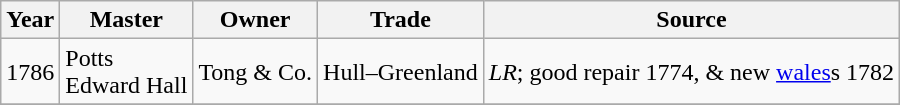<table class=" wikitable">
<tr>
<th>Year</th>
<th>Master</th>
<th>Owner</th>
<th>Trade</th>
<th>Source</th>
</tr>
<tr>
<td>1786</td>
<td>Potts<br>Edward Hall</td>
<td>Tong & Co.</td>
<td>Hull–Greenland</td>
<td><em>LR</em>; good repair 1774, & new <a href='#'>wales</a>s 1782</td>
</tr>
<tr>
</tr>
</table>
